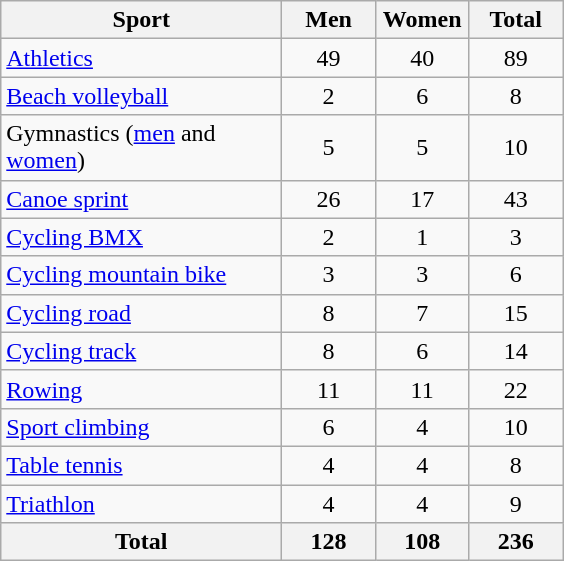<table class="wikitable sortable" style="text-align:center;">
<tr>
<th width=180>Sport</th>
<th width=55>Men</th>
<th width=55>Women</th>
<th width=55>Total</th>
</tr>
<tr>
<td align=left><a href='#'>Athletics</a></td>
<td>49</td>
<td>40</td>
<td>89</td>
</tr>
<tr>
<td align=left><a href='#'>Beach volleyball</a></td>
<td>2</td>
<td>6</td>
<td>8</td>
</tr>
<tr>
<td align=left>Gymnastics (<a href='#'>men</a> and <a href='#'>women</a>)</td>
<td>5</td>
<td>5</td>
<td>10</td>
</tr>
<tr>
<td align=left><a href='#'>Canoe sprint</a></td>
<td>26</td>
<td>17</td>
<td>43</td>
</tr>
<tr>
<td align=left><a href='#'>Cycling BMX</a></td>
<td>2</td>
<td>1</td>
<td>3</td>
</tr>
<tr>
<td align=left><a href='#'>Cycling mountain bike</a></td>
<td>3</td>
<td>3</td>
<td>6</td>
</tr>
<tr>
<td align=left><a href='#'>Cycling road</a></td>
<td>8</td>
<td>7</td>
<td>15</td>
</tr>
<tr>
<td align=left><a href='#'>Cycling track</a></td>
<td>8</td>
<td>6</td>
<td>14</td>
</tr>
<tr>
<td align=left><a href='#'>Rowing</a></td>
<td>11</td>
<td>11</td>
<td>22</td>
</tr>
<tr>
<td align=left><a href='#'>Sport climbing</a></td>
<td>6</td>
<td>4</td>
<td>10</td>
</tr>
<tr>
<td align=left><a href='#'>Table tennis</a></td>
<td>4</td>
<td>4</td>
<td>8</td>
</tr>
<tr>
<td align=left><a href='#'>Triathlon</a></td>
<td>4</td>
<td>4</td>
<td>9</td>
</tr>
<tr>
<th align=left>Total</th>
<th>128</th>
<th>108</th>
<th>236</th>
</tr>
</table>
